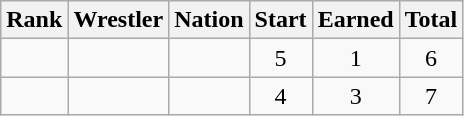<table class="wikitable sortable" style="text-align:center;">
<tr>
<th>Rank</th>
<th>Wrestler</th>
<th>Nation</th>
<th>Start</th>
<th>Earned</th>
<th>Total</th>
</tr>
<tr>
<td></td>
<td align=left></td>
<td align=left></td>
<td>5</td>
<td>1</td>
<td>6</td>
</tr>
<tr>
<td></td>
<td align=left></td>
<td align=left></td>
<td>4</td>
<td>3</td>
<td>7</td>
</tr>
</table>
